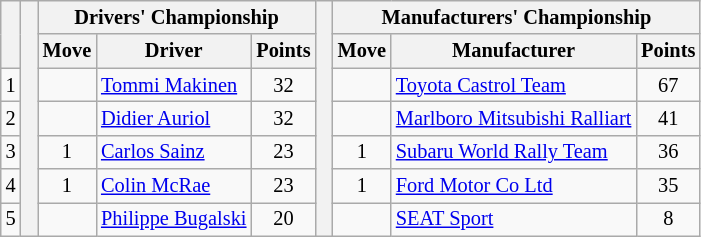<table class="wikitable" style="font-size:85%;">
<tr>
<th rowspan="2"></th>
<th rowspan="7" style="width:5px;"></th>
<th colspan="3">Drivers' Championship</th>
<th rowspan="7" style="width:5px;"></th>
<th colspan="3" nowrap>Manufacturers' Championship</th>
</tr>
<tr>
<th>Move</th>
<th>Driver</th>
<th>Points</th>
<th>Move</th>
<th>Manufacturer</th>
<th>Points</th>
</tr>
<tr>
<td align="center">1</td>
<td align="center"></td>
<td> <a href='#'>Tommi Makinen</a></td>
<td align="center">32</td>
<td align="center"></td>
<td> <a href='#'>Toyota Castrol Team</a></td>
<td align="center">67</td>
</tr>
<tr>
<td align="center">2</td>
<td align="center"></td>
<td> <a href='#'>Didier Auriol</a></td>
<td align="center">32</td>
<td align="center"></td>
<td> <a href='#'>Marlboro Mitsubishi Ralliart</a></td>
<td align="center">41</td>
</tr>
<tr>
<td align="center">3</td>
<td align="center"> 1</td>
<td> <a href='#'>Carlos Sainz</a></td>
<td align="center">23</td>
<td align="center"> 1</td>
<td> <a href='#'>Subaru World Rally Team</a></td>
<td align="center">36</td>
</tr>
<tr>
<td align="center">4</td>
<td align="center"> 1</td>
<td> <a href='#'>Colin McRae</a></td>
<td align="center">23</td>
<td align="center"> 1</td>
<td> <a href='#'>Ford Motor Co Ltd</a></td>
<td align="center">35</td>
</tr>
<tr>
<td align="center">5</td>
<td align="center"></td>
<td> <a href='#'>Philippe Bugalski</a></td>
<td align="center">20</td>
<td align="center"></td>
<td> <a href='#'>SEAT Sport</a></td>
<td align="center">8</td>
</tr>
</table>
